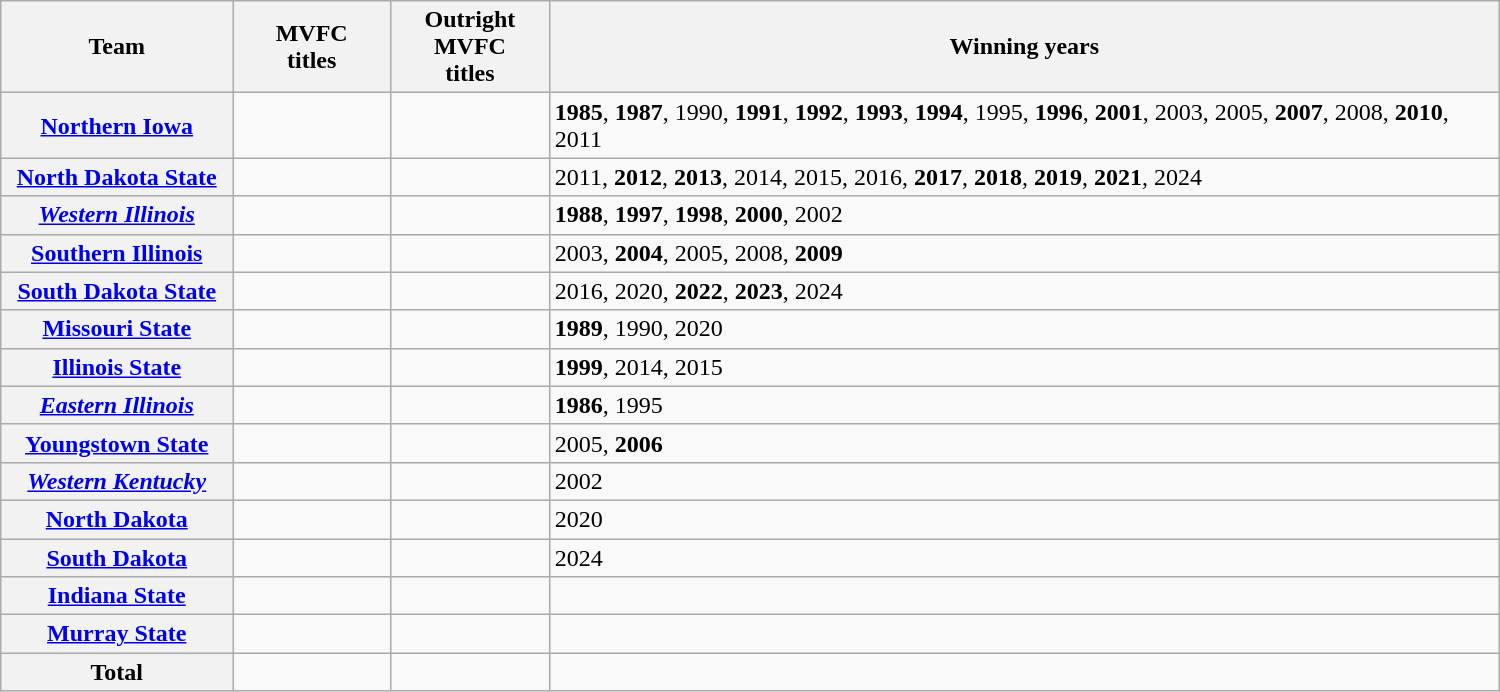<table class="wikitable sortable" width = 1000px>
<tr>
<th width=150px>Team</th>
<th width=100px>MVFC<br>titles</th>
<th width=100px>Outright<br>MVFC<br> titles</th>
<th width=650px>Winning years</th>
</tr>
<tr>
<th><a href='#'>Northern Iowa</a></th>
<td></td>
<td></td>
<td><strong>1985</strong>, <strong>1987</strong>, 1990, <strong>1991</strong>, <strong>1992</strong>, <strong>1993</strong>, <strong>1994</strong>, 1995, <strong>1996</strong>, <strong>2001</strong>, 2003, 2005, <strong>2007</strong>, 2008, <strong>2010</strong>, 2011</td>
</tr>
<tr>
<th><a href='#'>North Dakota State</a></th>
<td></td>
<td></td>
<td>2011, <strong>2012</strong>, <strong>2013</strong>, 2014, 2015, 2016, <strong>2017</strong>, <strong>2018</strong>, <strong>2019</strong>, <strong>2021</strong>, 2024</td>
</tr>
<tr>
<th><em><a href='#'>Western Illinois</a></em></th>
<td></td>
<td></td>
<td><strong>1988</strong>, <strong>1997</strong>, <strong>1998</strong>, <strong>2000</strong>, 2002</td>
</tr>
<tr>
<th><a href='#'>Southern Illinois</a></th>
<td></td>
<td></td>
<td>2003, <strong>2004</strong>, 2005, 2008, <strong>2009</strong></td>
</tr>
<tr>
<th><a href='#'>South Dakota State</a></th>
<td></td>
<td></td>
<td>2016, 2020, <strong>2022</strong>, <strong>2023</strong>, 2024</td>
</tr>
<tr>
<th><a href='#'>Missouri State</a></th>
<td></td>
<td></td>
<td><strong>1989</strong>, 1990, 2020</td>
</tr>
<tr>
<th><a href='#'>Illinois State</a></th>
<td></td>
<td></td>
<td><strong>1999</strong>, 2014, 2015</td>
</tr>
<tr>
<th><em><a href='#'>Eastern Illinois</a></em></th>
<td></td>
<td></td>
<td><strong>1986</strong>, 1995</td>
</tr>
<tr>
<th><a href='#'>Youngstown State</a></th>
<td></td>
<td></td>
<td>2005, <strong>2006</strong></td>
</tr>
<tr>
<th><em><a href='#'>Western Kentucky</a></em></th>
<td></td>
<td></td>
<td>2002</td>
</tr>
<tr>
<th><a href='#'>North Dakota</a></th>
<td></td>
<td></td>
<td>2020</td>
</tr>
<tr>
<th><a href='#'>South Dakota</a></th>
<td></td>
<td></td>
<td>2024</td>
</tr>
<tr>
<th><a href='#'>Indiana State</a></th>
<td></td>
<td></td>
<td></td>
</tr>
<tr>
<th><a href='#'>Murray State</a></th>
<td></td>
<td></td>
<td></td>
</tr>
<tr>
<th>Total</th>
<td></td>
<td></td>
</tr>
</table>
